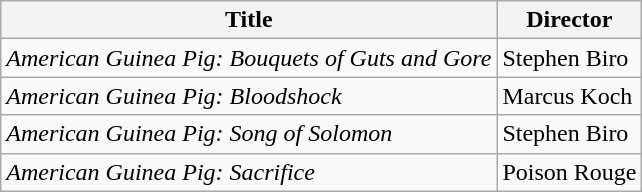<table class="wikitable sortable">
<tr>
<th>Title</th>
<th>Director</th>
</tr>
<tr>
<td><em>American Guinea Pig: Bouquets of Guts and Gore</em></td>
<td>Stephen Biro</td>
</tr>
<tr>
<td><em>American Guinea Pig: Bloodshock</em></td>
<td>Marcus Koch</td>
</tr>
<tr>
<td><em>American Guinea Pig: Song of Solomon</em></td>
<td>Stephen Biro</td>
</tr>
<tr>
<td><em>American Guinea Pig: Sacrifice</em></td>
<td>Poison Rouge</td>
</tr>
</table>
